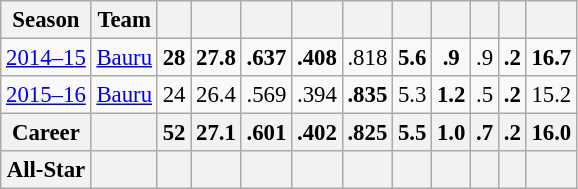<table class="wikitable sortable" style="font-size:95%; text-align:center;">
<tr>
<th>Season</th>
<th>Team</th>
<th></th>
<th></th>
<th></th>
<th></th>
<th></th>
<th></th>
<th></th>
<th></th>
<th></th>
<th></th>
</tr>
<tr>
<td><a href='#'>2014–15</a></td>
<td><a href='#'>Bauru</a></td>
<td><strong>28</strong></td>
<td><strong>27.8</strong></td>
<td><strong>.637</strong></td>
<td><strong>.408</strong></td>
<td>.818</td>
<td><strong>5.6</strong></td>
<td><strong>.9</strong></td>
<td>.9</td>
<td><strong>.2</strong></td>
<td><strong>16.7</strong></td>
</tr>
<tr>
<td><a href='#'>2015–16</a></td>
<td><a href='#'>Bauru</a></td>
<td>24</td>
<td>26.4</td>
<td>.569</td>
<td>.394</td>
<td><strong>.835</strong></td>
<td>5.3</td>
<td><strong>1.2</strong></td>
<td>.5</td>
<td><strong>.2</strong></td>
<td>15.2</td>
</tr>
<tr>
<th>Career</th>
<th></th>
<th>52</th>
<th>27.1</th>
<th>.601</th>
<th>.402</th>
<th>.825</th>
<th>5.5</th>
<th>1.0</th>
<th>.7</th>
<th>.2</th>
<th>16.0</th>
</tr>
<tr>
<th>All-Star</th>
<th></th>
<th></th>
<th></th>
<th></th>
<th></th>
<th></th>
<th></th>
<th></th>
<th></th>
<th></th>
<th></th>
</tr>
</table>
